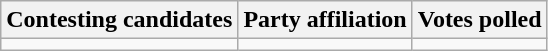<table class="wikitable sortable">
<tr>
<th>Contesting candidates</th>
<th>Party affiliation</th>
<th>Votes polled</th>
</tr>
<tr>
<td></td>
<td></td>
<td></td>
</tr>
</table>
